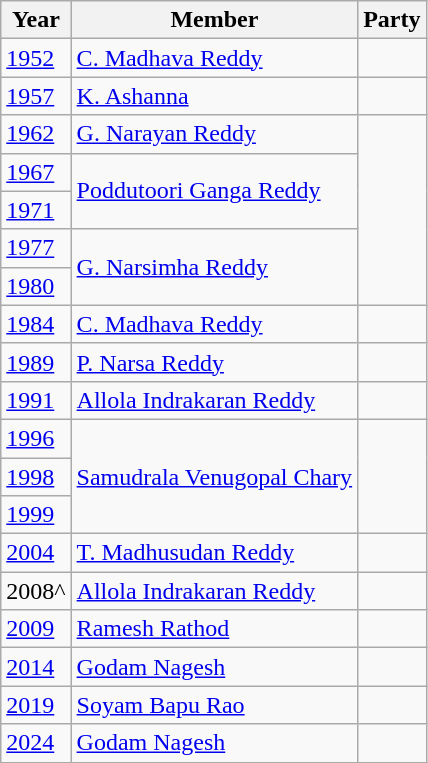<table class="wikitable">
<tr>
<th>Year</th>
<th>Member</th>
<th colspan="2">Party</th>
</tr>
<tr>
<td><a href='#'>1952</a></td>
<td><a href='#'>C. Madhava Reddy</a></td>
<td></td>
</tr>
<tr>
<td><a href='#'>1957</a></td>
<td><a href='#'>K. Ashanna</a></td>
<td></td>
</tr>
<tr>
<td><a href='#'>1962</a></td>
<td><a href='#'>G. Narayan Reddy</a></td>
</tr>
<tr>
<td><a href='#'>1967</a></td>
<td rowspan="2"><a href='#'>Poddutoori Ganga Reddy</a></td>
</tr>
<tr>
<td><a href='#'>1971</a></td>
</tr>
<tr>
<td><a href='#'>1977</a></td>
<td rowspan="2"><a href='#'>G. Narsimha Reddy</a></td>
</tr>
<tr>
<td><a href='#'>1980</a></td>
</tr>
<tr>
<td><a href='#'>1984</a></td>
<td><a href='#'>C. Madhava Reddy</a></td>
<td></td>
</tr>
<tr>
<td><a href='#'>1989</a></td>
<td><a href='#'>P. Narsa Reddy</a></td>
<td></td>
</tr>
<tr>
<td><a href='#'>1991</a></td>
<td><a href='#'>Allola Indrakaran Reddy</a></td>
<td></td>
</tr>
<tr>
<td><a href='#'>1996</a></td>
<td rowspan="3"><a href='#'>Samudrala Venugopal Chary</a></td>
</tr>
<tr>
<td><a href='#'>1998</a></td>
</tr>
<tr>
<td><a href='#'>1999</a></td>
</tr>
<tr>
<td><a href='#'>2004</a></td>
<td><a href='#'>T. Madhusudan Reddy</a></td>
<td></td>
</tr>
<tr>
<td>2008^</td>
<td><a href='#'>Allola Indrakaran Reddy</a></td>
<td></td>
</tr>
<tr>
<td><a href='#'>2009</a></td>
<td><a href='#'>Ramesh Rathod</a></td>
<td></td>
</tr>
<tr>
<td><a href='#'>2014</a></td>
<td><a href='#'>Godam Nagesh</a></td>
<td></td>
</tr>
<tr>
<td><a href='#'>2019</a></td>
<td><a href='#'>Soyam Bapu Rao</a></td>
<td></td>
</tr>
<tr>
<td><a href='#'>
2024</a></td>
<td><a href='#'>Godam Nagesh</a></td>
</tr>
</table>
